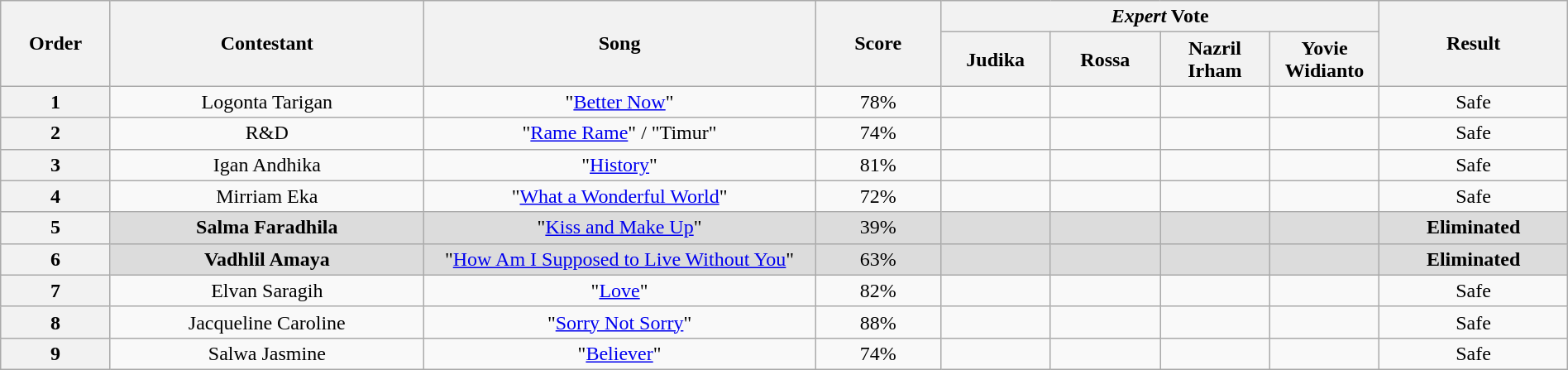<table class="wikitable" style="text-align:center; width:100%;">
<tr>
<th scope="col" rowspan="2" style="width:07%;">Order</th>
<th scope="col" rowspan="2" style="width:20%;">Contestant</th>
<th scope="col" rowspan="2" style="width:25%;">Song</th>
<th rowspan="2" style="width:08%">Score</th>
<th scope="col" colspan="4" style="width:28%;"><em>Expert</em> Vote</th>
<th rowspan="2" style="width:12%">Result</th>
</tr>
<tr>
<th style="width:07%;">Judika</th>
<th style="width:07%;">Rossa</th>
<th style="width:07%;">Nazril Irham</th>
<th style="width:07%;">Yovie Widianto</th>
</tr>
<tr>
<th>1</th>
<td>Logonta Tarigan</td>
<td>"<a href='#'>Better Now</a>"</td>
<td>78%</td>
<td></td>
<td></td>
<td></td>
<td></td>
<td>Safe</td>
</tr>
<tr>
<th>2</th>
<td>R&D</td>
<td>"<a href='#'>Rame Rame</a>" / "Timur"</td>
<td>74%</td>
<td></td>
<td></td>
<td></td>
<td></td>
<td>Safe</td>
</tr>
<tr>
<th>3</th>
<td>Igan Andhika</td>
<td>"<a href='#'>History</a>"</td>
<td>81%</td>
<td></td>
<td></td>
<td></td>
<td></td>
<td>Safe</td>
</tr>
<tr>
<th>4</th>
<td>Mirriam Eka</td>
<td>"<a href='#'>What a Wonderful World</a>"</td>
<td>72%</td>
<td></td>
<td></td>
<td></td>
<td></td>
<td>Safe</td>
</tr>
<tr style="background:#DCDCDC;">
<th>5</th>
<td><strong>Salma Faradhila</strong></td>
<td>"<a href='#'>Kiss and Make Up</a>"</td>
<td>39%</td>
<td></td>
<td></td>
<td></td>
<td></td>
<td><strong>Eliminated</strong></td>
</tr>
<tr style="background:#DCDCDC;">
<th>6</th>
<td><strong>Vadhlil Amaya</strong></td>
<td>"<a href='#'>How Am I Supposed to Live Without You</a>"</td>
<td>63%</td>
<td></td>
<td></td>
<td></td>
<td></td>
<td><strong>Eliminated</strong></td>
</tr>
<tr>
<th>7</th>
<td>Elvan Saragih</td>
<td>"<a href='#'>Love</a>"</td>
<td>82%</td>
<td></td>
<td></td>
<td></td>
<td></td>
<td>Safe</td>
</tr>
<tr>
<th>8</th>
<td>Jacqueline Caroline</td>
<td>"<a href='#'>Sorry Not Sorry</a>"</td>
<td>88%</td>
<td></td>
<td></td>
<td></td>
<td></td>
<td>Safe</td>
</tr>
<tr>
<th>9</th>
<td>Salwa Jasmine</td>
<td>"<a href='#'>Believer</a>"</td>
<td>74%</td>
<td></td>
<td></td>
<td></td>
<td></td>
<td>Safe</td>
</tr>
</table>
